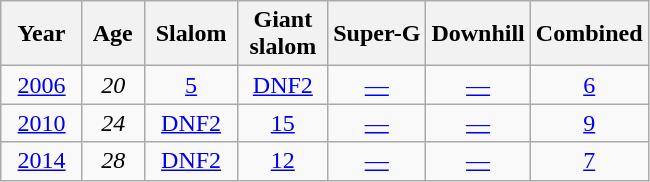<table class=wikitable style="text-align:center">
<tr>
<th>  Year  </th>
<th> Age </th>
<th> Slalom </th>
<th>Giant<br> slalom </th>
<th>Super-G</th>
<th>Downhill</th>
<th>Combined</th>
</tr>
<tr>
<td><a href='#'>2006</a></td>
<td><em>20</em></td>
<td><a href='#'>5</a></td>
<td><a href='#'>DNF2</a></td>
<td><a href='#'>—</a></td>
<td><a href='#'>—</a></td>
<td><a href='#'>6</a></td>
</tr>
<tr>
<td><a href='#'>2010</a></td>
<td><em>24</em></td>
<td><a href='#'>DNF2</a></td>
<td><a href='#'>15</a></td>
<td><a href='#'>—</a></td>
<td><a href='#'>—</a></td>
<td><a href='#'>9</a></td>
</tr>
<tr>
<td><a href='#'>2014</a></td>
<td><em>28</em></td>
<td><a href='#'>DNF2</a></td>
<td><a href='#'>12</a></td>
<td><a href='#'>—</a></td>
<td><a href='#'>—</a></td>
<td><a href='#'>7</a></td>
</tr>
</table>
